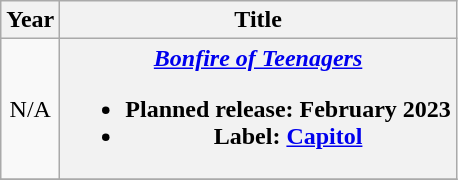<table class="wikitable plainrowheaders">
<tr>
<th scope="col">Year</th>
<th scope="col">Title</th>
</tr>
<tr align="center">
<td>N/A</td>
<th scope="row"><em><a href='#'>Bonfire of Teenagers</a></em><br><ul><li>Planned release: February 2023</li><li>Label: <a href='#'>Capitol</a></li></ul></th>
</tr>
<tr>
</tr>
</table>
